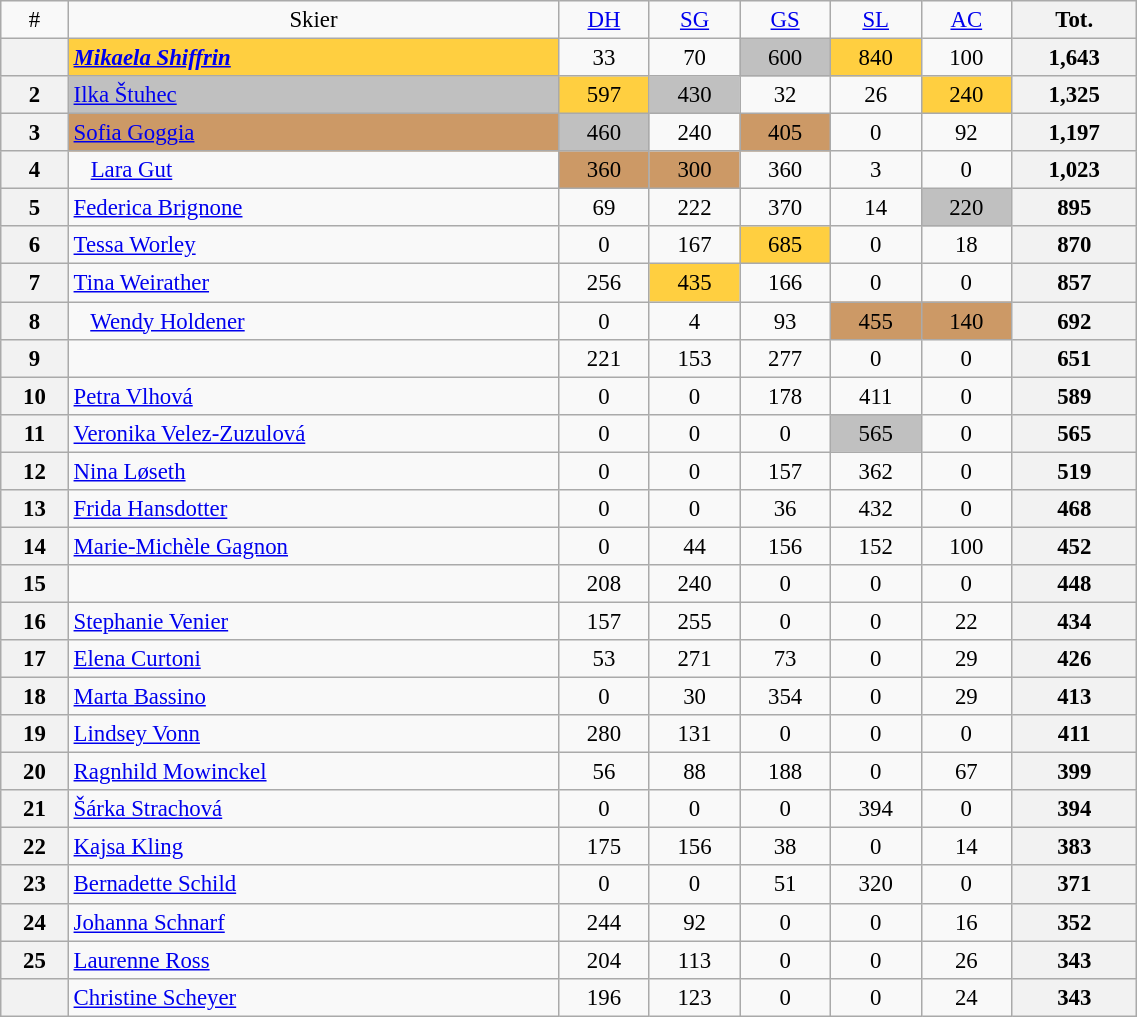<table class="wikitable" width=60% style="font-size:95%; text-align:center;">
<tr>
<td>#</td>
<td>Skier</td>
<td><a href='#'>DH</a><br></td>
<td><a href='#'>SG</a><br></td>
<td><a href='#'>GS</a><br></td>
<td><a href='#'>SL</a><br></td>
<td><a href='#'>AC</a><br></td>
<th>Tot.</th>
</tr>
<tr>
<th></th>
<td align=left bgcolor=ffcf40> <strong><em><a href='#'>Mikaela Shiffrin</a></em></strong></td>
<td>33</td>
<td>70</td>
<td bgcolor=c0c0c0>600</td>
<td bgcolor=ffcf40>840</td>
<td>100</td>
<th>1,643</th>
</tr>
<tr>
<th>2</th>
<td align=left bgcolor=c0c0c0> <a href='#'>Ilka Štuhec</a></td>
<td bgcolor=ffcf40>597</td>
<td bgcolor=c0c0c0>430</td>
<td>32</td>
<td>26</td>
<td bgcolor=ffcf40>240</td>
<th>1,325</th>
</tr>
<tr>
<th>3</th>
<td align=left bgcolor=cc9966> <a href='#'>Sofia Goggia</a></td>
<td bgcolor=c0c0c0>460</td>
<td>240</td>
<td bgcolor=cc9966>405</td>
<td>0</td>
<td>92</td>
<th>1,197</th>
</tr>
<tr>
<th>4</th>
<td align=left>   <a href='#'>Lara Gut</a></td>
<td bgcolor=cc9966>360</td>
<td bgcolor=cc9966>300</td>
<td>360</td>
<td>3</td>
<td>0</td>
<th>1,023</th>
</tr>
<tr>
<th>5</th>
<td align=left> <a href='#'>Federica Brignone</a></td>
<td>69</td>
<td>222</td>
<td>370</td>
<td>14</td>
<td bgcolor=c0c0c0>220</td>
<th>895</th>
</tr>
<tr>
<th>6</th>
<td align=left> <a href='#'>Tessa Worley</a></td>
<td>0</td>
<td>167</td>
<td bgcolor=ffcf40>685</td>
<td>0</td>
<td>18</td>
<th>870</th>
</tr>
<tr>
<th>7</th>
<td align=left> <a href='#'>Tina Weirather</a></td>
<td>256</td>
<td bgcolor=ffcf40>435</td>
<td>166</td>
<td>0</td>
<td>0</td>
<th>857</th>
</tr>
<tr>
<th>8</th>
<td align=left>   <a href='#'>Wendy Holdener</a></td>
<td>0</td>
<td>4</td>
<td>93</td>
<td bgcolor=cc9966>455</td>
<td bgcolor=cc9966>140</td>
<th>692</th>
</tr>
<tr>
<th>9</th>
<td align=left></td>
<td>221</td>
<td>153</td>
<td>277</td>
<td>0</td>
<td>0</td>
<th>651</th>
</tr>
<tr>
<th>10</th>
<td align=left> <a href='#'>Petra Vlhová</a></td>
<td>0</td>
<td>0</td>
<td>178</td>
<td>411</td>
<td>0</td>
<th>589</th>
</tr>
<tr>
<th>11</th>
<td align=left> <a href='#'>Veronika Velez-Zuzulová</a></td>
<td>0</td>
<td>0</td>
<td>0</td>
<td bgcolor=c0c0c0>565</td>
<td>0</td>
<th>565</th>
</tr>
<tr>
<th>12</th>
<td align=left> <a href='#'>Nina Løseth</a></td>
<td>0</td>
<td>0</td>
<td>157</td>
<td>362</td>
<td>0</td>
<th>519</th>
</tr>
<tr>
<th>13</th>
<td align=left> <a href='#'>Frida Hansdotter</a></td>
<td>0</td>
<td>0</td>
<td>36</td>
<td>432</td>
<td>0</td>
<th>468</th>
</tr>
<tr>
<th>14</th>
<td align=left> <a href='#'>Marie-Michèle Gagnon</a></td>
<td>0</td>
<td>44</td>
<td>156</td>
<td>152</td>
<td>100</td>
<th>452</th>
</tr>
<tr>
<th>15</th>
<td align=left></td>
<td>208</td>
<td>240</td>
<td>0</td>
<td>0</td>
<td>0</td>
<th>448</th>
</tr>
<tr>
<th>16</th>
<td align=left> <a href='#'>Stephanie Venier</a></td>
<td>157</td>
<td>255</td>
<td>0</td>
<td>0</td>
<td>22</td>
<th>434</th>
</tr>
<tr>
<th>17</th>
<td align=left> <a href='#'>Elena Curtoni</a></td>
<td>53</td>
<td>271</td>
<td>73</td>
<td>0</td>
<td>29</td>
<th>426</th>
</tr>
<tr>
<th>18</th>
<td align=left> <a href='#'>Marta Bassino</a></td>
<td>0</td>
<td>30</td>
<td>354</td>
<td>0</td>
<td>29</td>
<th>413</th>
</tr>
<tr>
<th>19</th>
<td align=left> <a href='#'>Lindsey Vonn</a></td>
<td>280</td>
<td>131</td>
<td>0</td>
<td>0</td>
<td>0</td>
<th>411</th>
</tr>
<tr>
<th>20</th>
<td align=left> <a href='#'>Ragnhild Mowinckel</a></td>
<td>56</td>
<td>88</td>
<td>188</td>
<td>0</td>
<td>67</td>
<th>399</th>
</tr>
<tr>
<th>21</th>
<td align=left> <a href='#'>Šárka Strachová</a></td>
<td>0</td>
<td>0</td>
<td>0</td>
<td>394</td>
<td>0</td>
<th>394</th>
</tr>
<tr>
<th>22</th>
<td align=left> <a href='#'>Kajsa Kling</a></td>
<td>175</td>
<td>156</td>
<td>38</td>
<td>0</td>
<td>14</td>
<th>383</th>
</tr>
<tr>
<th>23</th>
<td align=left> <a href='#'>Bernadette Schild</a></td>
<td>0</td>
<td>0</td>
<td>51</td>
<td>320</td>
<td>0</td>
<th>371</th>
</tr>
<tr>
<th>24</th>
<td align=left> <a href='#'>Johanna Schnarf</a></td>
<td>244</td>
<td>92</td>
<td>0</td>
<td>0</td>
<td>16</td>
<th>352</th>
</tr>
<tr>
<th>25</th>
<td align=left> <a href='#'>Laurenne Ross</a></td>
<td>204</td>
<td>113</td>
<td>0</td>
<td>0</td>
<td>26</td>
<th>343</th>
</tr>
<tr>
<th></th>
<td align=left> <a href='#'>Christine Scheyer</a></td>
<td>196</td>
<td>123</td>
<td>0</td>
<td>0</td>
<td>24</td>
<th>343</th>
</tr>
</table>
